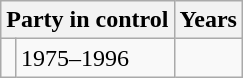<table class="wikitable">
<tr>
<th colspan="2">Party in control</th>
<th>Years</th>
</tr>
<tr>
<td></td>
<td>1975–1996</td>
</tr>
</table>
